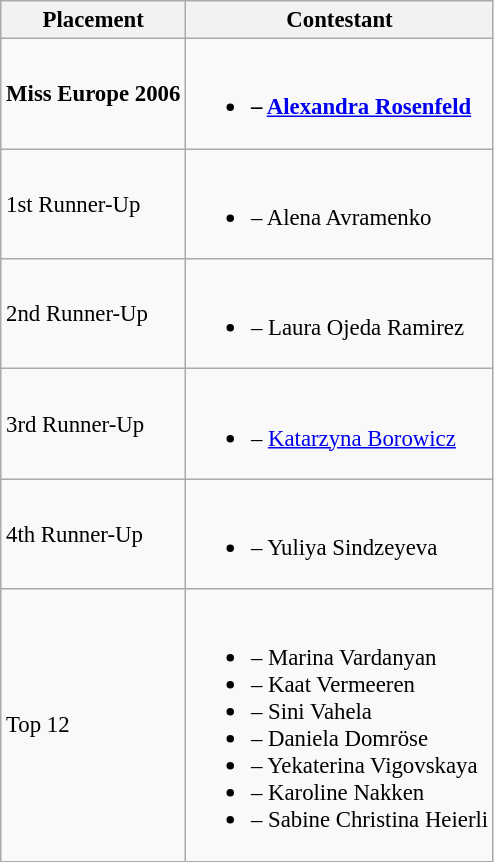<table class="wikitable sortable" style="font-size: 95%;">
<tr>
<th>Placement</th>
<th>Contestant</th>
</tr>
<tr>
<td><strong>Miss Europe 2006</strong></td>
<td><br><ul><li><strong> – <a href='#'>Alexandra Rosenfeld</a></strong></li></ul></td>
</tr>
<tr>
<td>1st Runner-Up</td>
<td><br><ul><li> – Alena Avramenko</li></ul></td>
</tr>
<tr>
<td>2nd Runner-Up</td>
<td><br><ul><li> – Laura Ojeda Ramirez</li></ul></td>
</tr>
<tr>
<td>3rd Runner-Up</td>
<td><br><ul><li> – <a href='#'>Katarzyna Borowicz</a></li></ul></td>
</tr>
<tr>
<td>4th Runner-Up</td>
<td><br><ul><li> – Yuliya Sindzeyeva</li></ul></td>
</tr>
<tr>
<td>Top 12</td>
<td><br><ul><li> – Marina Vardanyan</li><li> – Kaat Vermeeren</li><li> – Sini Vahela</li><li> – Daniela Domröse</li><li> – Yekaterina Vigovskaya</li><li> – Karoline Nakken</li><li> – Sabine Christina Heierli</li></ul></td>
</tr>
</table>
